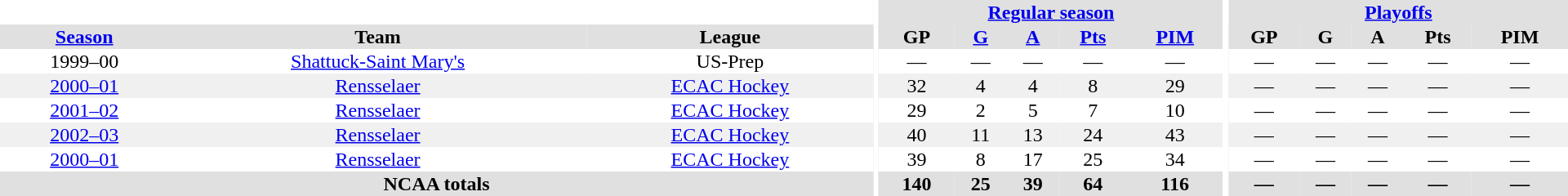<table border="0" cellpadding="1" cellspacing="0" style="text-align:center; width:80em">
<tr bgcolor="#e0e0e0">
<th colspan="3" bgcolor="#ffffff"></th>
<th rowspan="99" bgcolor="#ffffff"></th>
<th colspan="5"><a href='#'>Regular season</a></th>
<th rowspan="99" bgcolor="#ffffff"></th>
<th colspan="5"><a href='#'>Playoffs</a></th>
</tr>
<tr bgcolor="#e0e0e0">
<th><a href='#'>Season</a></th>
<th>Team</th>
<th>League</th>
<th>GP</th>
<th><a href='#'>G</a></th>
<th><a href='#'>A</a></th>
<th><a href='#'>Pts</a></th>
<th><a href='#'>PIM</a></th>
<th>GP</th>
<th>G</th>
<th>A</th>
<th>Pts</th>
<th>PIM</th>
</tr>
<tr>
<td>1999–00</td>
<td><a href='#'>Shattuck-Saint Mary's</a></td>
<td>US-Prep</td>
<td>—</td>
<td>—</td>
<td>—</td>
<td>—</td>
<td>—</td>
<td>—</td>
<td>—</td>
<td>—</td>
<td>—</td>
<td>—</td>
</tr>
<tr bgcolor="f0f0f0">
<td><a href='#'>2000–01</a></td>
<td><a href='#'>Rensselaer</a></td>
<td><a href='#'>ECAC Hockey</a></td>
<td>32</td>
<td>4</td>
<td>4</td>
<td>8</td>
<td>29</td>
<td>—</td>
<td>—</td>
<td>—</td>
<td>—</td>
<td>—</td>
</tr>
<tr>
<td><a href='#'>2001–02</a></td>
<td><a href='#'>Rensselaer</a></td>
<td><a href='#'>ECAC Hockey</a></td>
<td>29</td>
<td>2</td>
<td>5</td>
<td>7</td>
<td>10</td>
<td>—</td>
<td>—</td>
<td>—</td>
<td>—</td>
<td>—</td>
</tr>
<tr bgcolor="f0f0f0">
<td><a href='#'>2002–03</a></td>
<td><a href='#'>Rensselaer</a></td>
<td><a href='#'>ECAC Hockey</a></td>
<td>40</td>
<td>11</td>
<td>13</td>
<td>24</td>
<td>43</td>
<td>—</td>
<td>—</td>
<td>—</td>
<td>—</td>
<td>—</td>
</tr>
<tr>
<td><a href='#'>2000–01</a></td>
<td><a href='#'>Rensselaer</a></td>
<td><a href='#'>ECAC Hockey</a></td>
<td>39</td>
<td>8</td>
<td>17</td>
<td>25</td>
<td>34</td>
<td>—</td>
<td>—</td>
<td>—</td>
<td>—</td>
<td>—</td>
</tr>
<tr bgcolor="#e0e0e0">
<th colspan="3">NCAA totals</th>
<th>140</th>
<th>25</th>
<th>39</th>
<th>64</th>
<th>116</th>
<th>—</th>
<th>—</th>
<th>—</th>
<th>—</th>
<th>—</th>
</tr>
</table>
